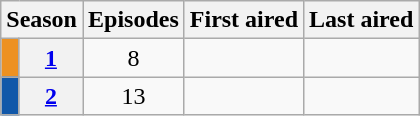<table class="wikitable" style="text-align:center">
<tr>
<th colspan=2>Season</th>
<th>Episodes</th>
<th>First aired</th>
<th>Last aired</th>
</tr>
<tr>
<td style="width:5px; background:#ED9121"></td>
<th><a href='#'>1</a></th>
<td>8</td>
<td></td>
<td></td>
</tr>
<tr>
<td bgcolor="1158A9"></td>
<th><a href='#'>2</a></th>
<td>13</td>
<td></td>
<td></td>
</tr>
</table>
